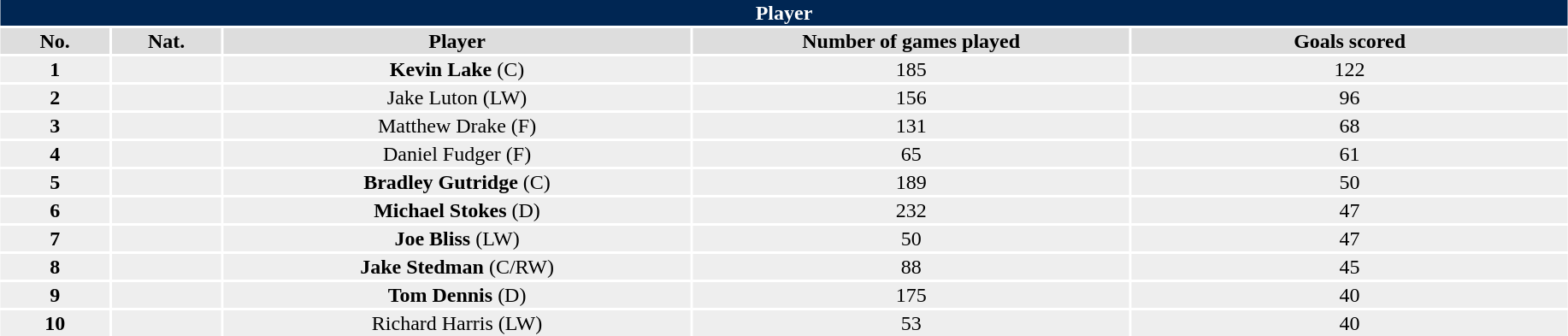<table class="toccolours"  style="width:97%; clear:both; margin:1.5em auto; text-align:center;">
<tr>
<th colspan="11" style="background:#002653; color:#FFFFFF;">Player</th>
</tr>
<tr style="background:#ddd;">
<th width=7%>No.</th>
<th width=7%>Nat.</th>
<th width=30%>Player</th>
<th width=28%>Number of games played</th>
<th width=28%>Goals scored</th>
</tr>
<tr style="background:#eee;">
<td><strong>1</strong></td>
<td></td>
<td align=center><strong>Kevin Lake</strong> (C)</td>
<td align=center>185</td>
<td align=center>122</td>
</tr>
<tr style="background:#eee;">
<td><strong>2</strong></td>
<td></td>
<td align=center>Jake Luton (LW)</td>
<td align=center>156</td>
<td align=center>96</td>
</tr>
<tr style="background:#eee;">
<td><strong>3</strong></td>
<td></td>
<td align=center>Matthew Drake (F)</td>
<td align=center>131</td>
<td align=center>68</td>
</tr>
<tr style="background:#eee;">
<td><strong>4</strong></td>
<td></td>
<td align=center>Daniel Fudger (F)</td>
<td align=center>65</td>
<td align=center>61</td>
</tr>
<tr style="background:#eee;">
<td><strong>5</strong></td>
<td></td>
<td align=center><strong>Bradley Gutridge</strong> (C)</td>
<td align=center>189</td>
<td align=center>50</td>
</tr>
<tr style="background:#eee;">
<td><strong>6</strong></td>
<td></td>
<td align=center><strong>Michael Stokes</strong> (D)</td>
<td align=center>232</td>
<td align=center>47</td>
</tr>
<tr style="background:#eee;">
<td><strong>7</strong></td>
<td></td>
<td align=center><strong>Joe Bliss</strong> (LW)</td>
<td align=center>50</td>
<td align=center>47</td>
</tr>
<tr style="background:#eee;">
<td><strong>8</strong></td>
<td></td>
<td align=center><strong>Jake Stedman</strong> (C/RW)</td>
<td align=center>88</td>
<td align=center>45</td>
</tr>
<tr style="background:#eee;">
<td><strong>9</strong></td>
<td></td>
<td align=center><strong>Tom Dennis</strong> (D)</td>
<td align=center>175</td>
<td align=center>40</td>
</tr>
<tr style="background:#eee;">
<td><strong>10</strong></td>
<td></td>
<td align=center>Richard Harris (LW)</td>
<td align=center>53</td>
<td align=center>40</td>
</tr>
<tr style="background:#eee;">
</tr>
</table>
